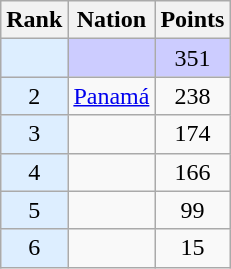<table class="wikitable sortable" style="text-align:center">
<tr>
<th>Rank</th>
<th>Nation</th>
<th>Points</th>
</tr>
<tr style="background-color:#ccccff">
<td bgcolor = DDEEFF></td>
<td align=left></td>
<td>351</td>
</tr>
<tr>
<td bgcolor = DDEEFF>2</td>
<td align=left> <a href='#'>Panamá</a></td>
<td>238</td>
</tr>
<tr>
<td bgcolor = DDEEFF>3</td>
<td align=left></td>
<td>174</td>
</tr>
<tr>
<td bgcolor = DDEEFF>4</td>
<td align=left></td>
<td>166</td>
</tr>
<tr>
<td bgcolor = DDEEFF>5</td>
<td align=left></td>
<td>99</td>
</tr>
<tr>
<td bgcolor = DDEEFF>6</td>
<td align=left></td>
<td>15</td>
</tr>
</table>
